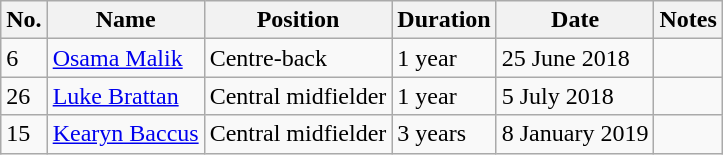<table class="wikitable">
<tr>
<th>No.</th>
<th>Name</th>
<th>Position</th>
<th>Duration</th>
<th>Date</th>
<th>Notes</th>
</tr>
<tr>
<td>6</td>
<td><a href='#'>Osama Malik</a></td>
<td>Centre-back</td>
<td>1 year</td>
<td>25 June 2018</td>
<td></td>
</tr>
<tr>
<td>26</td>
<td><a href='#'>Luke Brattan</a></td>
<td>Central midfielder</td>
<td>1 year</td>
<td>5 July 2018</td>
<td></td>
</tr>
<tr>
<td>15</td>
<td><a href='#'>Kearyn Baccus</a></td>
<td>Central midfielder</td>
<td>3 years</td>
<td>8 January 2019</td>
<td></td>
</tr>
</table>
